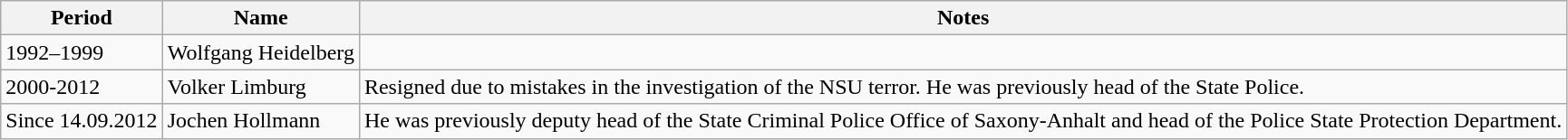<table class="wikitable">
<tr>
<th>Period</th>
<th>Name</th>
<th>Notes</th>
</tr>
<tr>
<td>1992–1999</td>
<td>Wolfgang Heidelberg</td>
<td></td>
</tr>
<tr>
<td>2000-2012</td>
<td>Volker Limburg</td>
<td>Resigned due to mistakes in the investigation of the NSU terror. He was previously head of the State Police.</td>
</tr>
<tr>
<td>Since 14.09.2012</td>
<td>Jochen Hollmann</td>
<td>He was previously deputy head of the State Criminal Police Office of Saxony-Anhalt and head of the Police State Protection Department.</td>
</tr>
</table>
